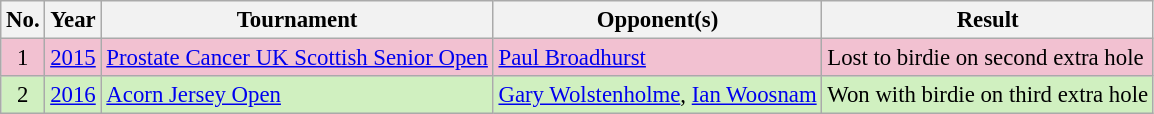<table class="wikitable" style="font-size:95%;">
<tr>
<th>No.</th>
<th>Year</th>
<th>Tournament</th>
<th>Opponent(s)</th>
<th>Result</th>
</tr>
<tr style="background:#F2C1D1;">
<td align=center>1</td>
<td><a href='#'>2015</a></td>
<td><a href='#'>Prostate Cancer UK Scottish Senior Open</a></td>
<td> <a href='#'>Paul Broadhurst</a></td>
<td>Lost to birdie on second extra hole</td>
</tr>
<tr style="background:#D0F0C0;">
<td align=center>2</td>
<td><a href='#'>2016</a></td>
<td><a href='#'>Acorn Jersey Open</a></td>
<td> <a href='#'>Gary Wolstenholme</a>,  <a href='#'>Ian Woosnam</a></td>
<td>Won with birdie on third extra hole</td>
</tr>
</table>
